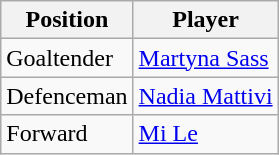<table class="wikitable">
<tr>
<th>Position</th>
<th>Player</th>
</tr>
<tr>
<td>Goaltender</td>
<td> <a href='#'>Martyna Sass</a></td>
</tr>
<tr>
<td>Defenceman</td>
<td> <a href='#'>Nadia Mattivi</a></td>
</tr>
<tr>
<td>Forward</td>
<td> <a href='#'>Mi Le</a></td>
</tr>
</table>
